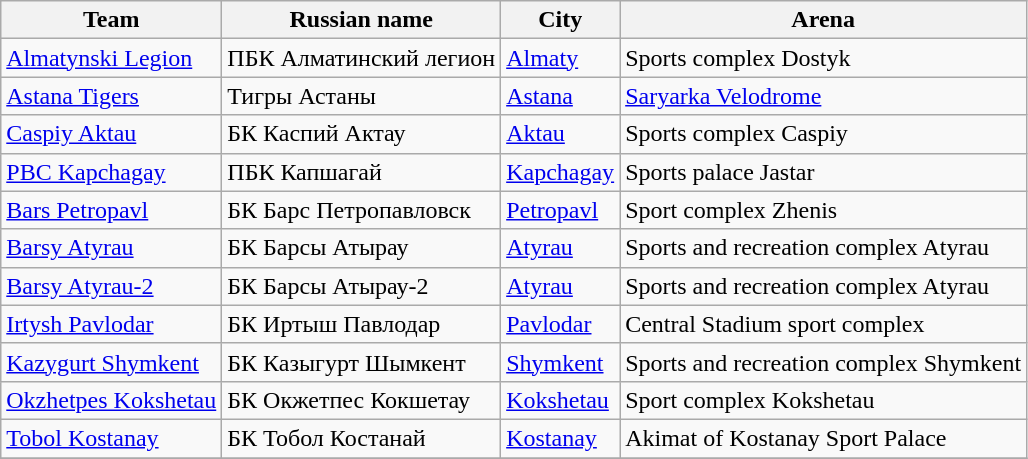<table class="wikitable sortable" style="margin:1em 2em 1em 1em;">
<tr>
<th>Team</th>
<th>Russian name</th>
<th>City</th>
<th>Arena</th>
</tr>
<tr>
<td><a href='#'>Almatynski Legion</a></td>
<td>ПБК Алматинский легион</td>
<td><a href='#'>Almaty</a></td>
<td>Sports complex Dostyk</td>
</tr>
<tr>
<td><a href='#'>Astana Tigers</a></td>
<td>Тигры Астаны</td>
<td><a href='#'>Astana</a></td>
<td><a href='#'>Saryarka Velodrome</a></td>
</tr>
<tr>
<td><a href='#'>Caspiy Aktau</a></td>
<td>БК Каспий Актау</td>
<td><a href='#'>Aktau</a></td>
<td>Sports complex Caspiy</td>
</tr>
<tr>
<td><a href='#'>PBC Kapchagay</a></td>
<td>ПБК Капшагай</td>
<td><a href='#'>Kapchagay</a></td>
<td>Sports palace Jastar</td>
</tr>
<tr>
<td><a href='#'>Bars Petropavl</a></td>
<td>БК Барс Петропавловск</td>
<td><a href='#'>Petropavl</a></td>
<td>Sport complex Zhenis</td>
</tr>
<tr>
<td><a href='#'>Barsy Atyrau</a></td>
<td>БК Барсы Атырау</td>
<td><a href='#'>Atyrau</a></td>
<td>Sports and recreation complex Atyrau</td>
</tr>
<tr>
<td><a href='#'>Barsy Atyrau-2</a></td>
<td>БК Барсы Атырау-2</td>
<td><a href='#'>Atyrau</a></td>
<td>Sports and recreation complex Atyrau</td>
</tr>
<tr>
<td><a href='#'>Irtysh Pavlodar</a></td>
<td>БК Иртыш Павлодар</td>
<td><a href='#'>Pavlodar</a></td>
<td>Central Stadium sport complex</td>
</tr>
<tr>
<td><a href='#'>Kazygurt Shymkent</a></td>
<td>БК Казыгурт Шымкент</td>
<td><a href='#'>Shymkent</a></td>
<td>Sports and recreation complex Shymkent</td>
</tr>
<tr>
<td><a href='#'>Okzhetpes Kokshetau</a></td>
<td>БК Окжетпес Кокшетау</td>
<td><a href='#'>Kokshetau</a></td>
<td>Sport complex Kokshetau</td>
</tr>
<tr>
<td><a href='#'>Tobol Kostanay</a></td>
<td>БК Тобол Костанай</td>
<td><a href='#'>Kostanay</a></td>
<td>Akimat of Kostanay Sport Palace</td>
</tr>
<tr>
</tr>
</table>
